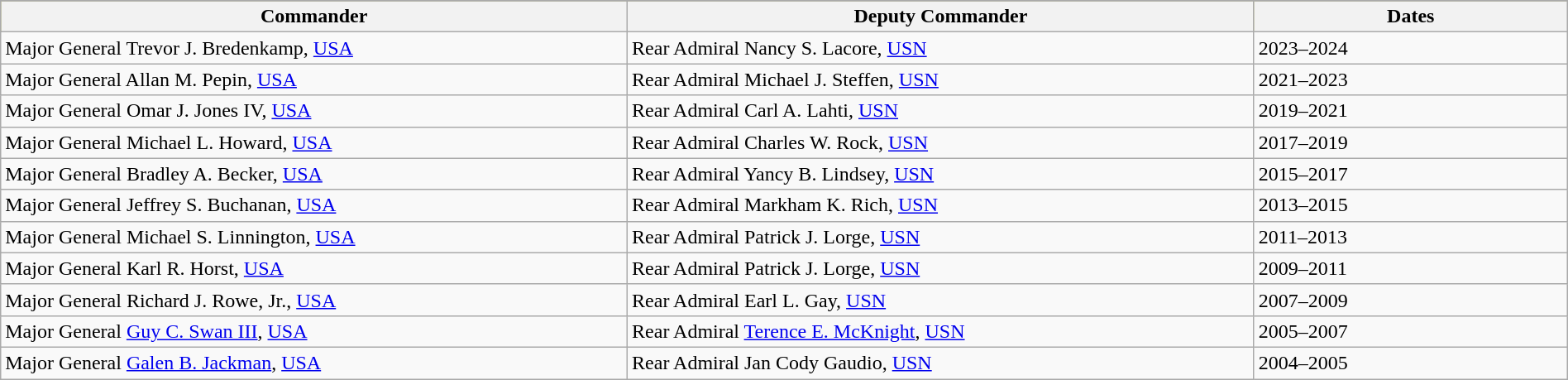<table class="wikitable" style="width:100%">
<tr size=125%>
</tr>
<tr align=center bgcolor=Asparagus>
<th width=40%>Commander</th>
<th width=40%>Deputy Commander</th>
<th width=20%>Dates</th>
</tr>
<tr>
<td>Major General Trevor J. Bredenkamp, <a href='#'>USA</a></td>
<td>Rear Admiral Nancy S. Lacore, <a href='#'>USN</a></td>
<td>2023–2024</td>
</tr>
<tr>
<td>Major General Allan M. Pepin, <a href='#'>USA</a></td>
<td>Rear Admiral Michael J. Steffen, <a href='#'>USN</a></td>
<td>2021–2023</td>
</tr>
<tr>
<td>Major General Omar J. Jones IV, <a href='#'>USA</a></td>
<td>Rear Admiral Carl A. Lahti, <a href='#'>USN</a></td>
<td>2019–2021</td>
</tr>
<tr>
<td>Major General Michael L. Howard, <a href='#'>USA</a></td>
<td>Rear Admiral Charles W. Rock, <a href='#'>USN</a></td>
<td>2017–2019</td>
</tr>
<tr>
<td>Major General Bradley A. Becker, <a href='#'>USA</a></td>
<td>Rear Admiral Yancy B. Lindsey, <a href='#'>USN</a></td>
<td>2015–2017</td>
</tr>
<tr>
<td>Major General Jeffrey S. Buchanan, <a href='#'>USA</a></td>
<td>Rear Admiral Markham K. Rich, <a href='#'>USN</a></td>
<td>2013–2015</td>
</tr>
<tr>
<td>Major General Michael S. Linnington, <a href='#'>USA</a></td>
<td>Rear Admiral Patrick J. Lorge, <a href='#'>USN</a></td>
<td>2011–2013</td>
</tr>
<tr>
<td>Major General Karl R. Horst, <a href='#'>USA</a></td>
<td>Rear Admiral Patrick J. Lorge, <a href='#'>USN</a></td>
<td>2009–2011</td>
</tr>
<tr>
<td>Major General Richard J. Rowe, Jr., <a href='#'>USA</a></td>
<td>Rear Admiral Earl L. Gay, <a href='#'>USN</a></td>
<td>2007–2009</td>
</tr>
<tr>
<td>Major General <a href='#'>Guy C. Swan III</a>, <a href='#'>USA</a></td>
<td>Rear Admiral <a href='#'>Terence E. McKnight</a>, <a href='#'>USN</a></td>
<td>2005–2007</td>
</tr>
<tr>
<td>Major General <a href='#'>Galen B. Jackman</a>, <a href='#'>USA</a></td>
<td>Rear Admiral Jan Cody Gaudio, <a href='#'>USN</a></td>
<td>2004–2005</td>
</tr>
</table>
